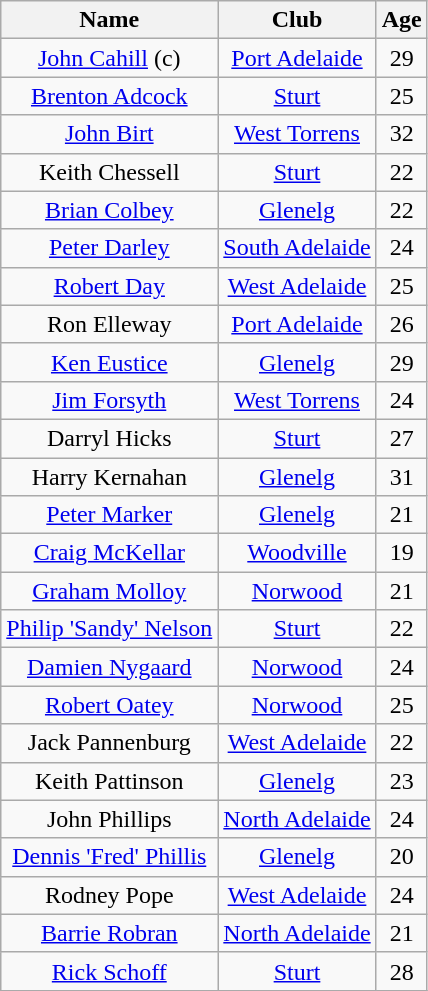<table class="wikitable sortable" style="text-align:center">
<tr>
<th>Name</th>
<th>Club</th>
<th>Age</th>
</tr>
<tr>
<td><a href='#'>John Cahill</a> (c)</td>
<td><a href='#'>Port Adelaide</a></td>
<td>29</td>
</tr>
<tr>
<td><a href='#'>Brenton Adcock</a></td>
<td><a href='#'>Sturt</a></td>
<td>25</td>
</tr>
<tr>
<td><a href='#'>John Birt</a></td>
<td><a href='#'>West Torrens</a></td>
<td>32</td>
</tr>
<tr>
<td>Keith Chessell</td>
<td><a href='#'>Sturt</a></td>
<td>22</td>
</tr>
<tr>
<td><a href='#'>Brian Colbey</a></td>
<td><a href='#'>Glenelg</a></td>
<td>22</td>
</tr>
<tr>
<td><a href='#'>Peter Darley</a></td>
<td><a href='#'>South Adelaide</a></td>
<td>24</td>
</tr>
<tr>
<td><a href='#'>Robert Day</a></td>
<td><a href='#'>West Adelaide</a></td>
<td>25</td>
</tr>
<tr>
<td>Ron Elleway</td>
<td><a href='#'>Port Adelaide</a></td>
<td>26</td>
</tr>
<tr>
<td><a href='#'>Ken Eustice</a></td>
<td><a href='#'>Glenelg</a></td>
<td>29</td>
</tr>
<tr>
<td><a href='#'>Jim Forsyth</a></td>
<td><a href='#'>West Torrens</a></td>
<td>24</td>
</tr>
<tr>
<td>Darryl Hicks</td>
<td><a href='#'>Sturt</a></td>
<td>27</td>
</tr>
<tr>
<td>Harry Kernahan</td>
<td><a href='#'>Glenelg</a></td>
<td>31</td>
</tr>
<tr>
<td><a href='#'>Peter Marker</a></td>
<td><a href='#'>Glenelg</a></td>
<td>21</td>
</tr>
<tr>
<td><a href='#'>Craig McKellar</a></td>
<td><a href='#'>Woodville</a></td>
<td>19</td>
</tr>
<tr>
<td><a href='#'>Graham Molloy</a></td>
<td><a href='#'>Norwood</a></td>
<td>21</td>
</tr>
<tr>
<td><a href='#'>Philip 'Sandy' Nelson</a></td>
<td><a href='#'>Sturt</a></td>
<td>22</td>
</tr>
<tr>
<td><a href='#'>Damien Nygaard</a></td>
<td><a href='#'>Norwood</a></td>
<td>24</td>
</tr>
<tr>
<td><a href='#'>Robert Oatey</a></td>
<td><a href='#'>Norwood</a></td>
<td>25</td>
</tr>
<tr>
<td>Jack Pannenburg</td>
<td><a href='#'>West Adelaide</a></td>
<td>22</td>
</tr>
<tr>
<td>Keith Pattinson</td>
<td><a href='#'>Glenelg</a></td>
<td>23</td>
</tr>
<tr>
<td>John Phillips</td>
<td><a href='#'>North Adelaide</a></td>
<td>24</td>
</tr>
<tr>
<td><a href='#'>Dennis 'Fred' Phillis</a></td>
<td><a href='#'>Glenelg</a></td>
<td>20</td>
</tr>
<tr>
<td>Rodney Pope</td>
<td><a href='#'>West Adelaide</a></td>
<td>24</td>
</tr>
<tr>
<td><a href='#'>Barrie Robran</a></td>
<td><a href='#'>North Adelaide</a></td>
<td>21</td>
</tr>
<tr>
<td><a href='#'>Rick Schoff</a></td>
<td><a href='#'>Sturt</a></td>
<td>28</td>
</tr>
<tr>
</tr>
</table>
